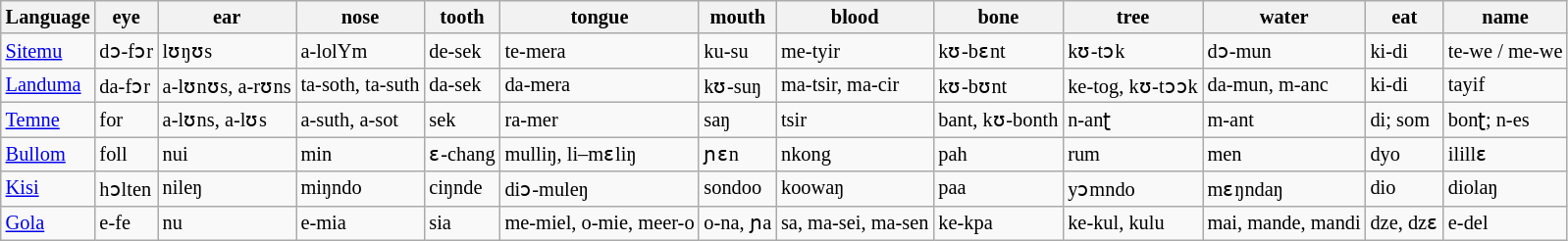<table class="wikitable sortable" | style="font-size: 85%;" |>
<tr>
<th>Language</th>
<th>eye</th>
<th>ear</th>
<th>nose</th>
<th>tooth</th>
<th>tongue</th>
<th>mouth</th>
<th>blood</th>
<th>bone</th>
<th>tree</th>
<th>water</th>
<th>eat</th>
<th>name</th>
</tr>
<tr>
<td><a href='#'>Sitemu</a></td>
<td>dɔ-fɔr</td>
<td>lʊŋʊs</td>
<td>a-lolYm</td>
<td>de-sek</td>
<td>te-mera</td>
<td>ku-su</td>
<td>me-tyir</td>
<td>kʊ-bɛnt</td>
<td>kʊ-tɔk</td>
<td>dɔ-mun</td>
<td>ki-di</td>
<td>te-we / me-we</td>
</tr>
<tr>
<td><a href='#'>Landuma</a></td>
<td>da-fɔr</td>
<td>a-lʊnʊs, a-rʊns</td>
<td>ta-soth, ta-suth</td>
<td>da-sek</td>
<td>da-mera</td>
<td>kʊ-suŋ</td>
<td>ma-tsir, ma-cir</td>
<td>kʊ-bʊnt</td>
<td>ke-tog, kʊ-tɔɔk</td>
<td>da-mun, m-anc</td>
<td>ki-di</td>
<td>tayif</td>
</tr>
<tr>
<td><a href='#'>Temne</a></td>
<td>for</td>
<td>a-lʊns, a-lʊs</td>
<td>a-suth, a-sot</td>
<td>sek</td>
<td>ra-mer</td>
<td>saŋ</td>
<td>tsir</td>
<td>bant, kʊ-bonth</td>
<td>n-anʈ</td>
<td>m-ant</td>
<td>di; som</td>
<td>bonʈ; n-es</td>
</tr>
<tr>
<td><a href='#'>Bullom</a></td>
<td>foll</td>
<td>nui</td>
<td>min</td>
<td>ɛ-chang</td>
<td>mulliŋ, li–mɛliŋ</td>
<td>ɲɛn</td>
<td>nkong</td>
<td>pah</td>
<td>rum</td>
<td>men</td>
<td>dyo</td>
<td>ilillɛ</td>
</tr>
<tr>
<td><a href='#'>Kisi</a></td>
<td>hɔlten</td>
<td>nileŋ</td>
<td>miŋndo</td>
<td>ciŋnde</td>
<td>diɔ-muleŋ</td>
<td>sondoo</td>
<td>koowaŋ</td>
<td>paa</td>
<td>yɔmndo</td>
<td>mɛŋndaŋ</td>
<td>dio</td>
<td>diolaŋ</td>
</tr>
<tr>
<td><a href='#'>Gola</a></td>
<td>e-fe</td>
<td>nu</td>
<td>e-mia</td>
<td>sia</td>
<td>me-miel, o-mie, meer-o</td>
<td>o-na, ɲa</td>
<td>sa, ma-sei, ma-sen</td>
<td>ke-kpa</td>
<td>ke-kul, kulu</td>
<td>mai, mande, mandi</td>
<td>dze, dzɛ</td>
<td>e-del</td>
</tr>
</table>
